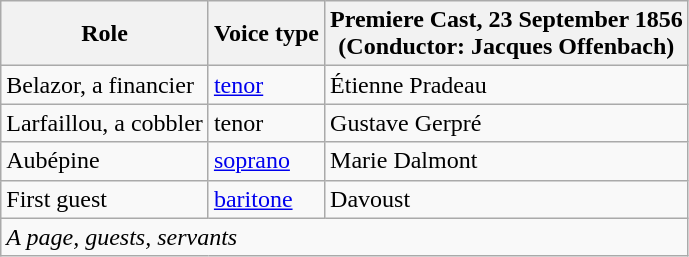<table class="wikitable">
<tr>
<th>Role</th>
<th>Voice type</th>
<th>Premiere Cast, 23 September 1856<br>(Conductor: Jacques Offenbach)</th>
</tr>
<tr>
<td>Belazor, a financier</td>
<td><a href='#'>tenor</a></td>
<td>Étienne Pradeau</td>
</tr>
<tr>
<td>Larfaillou, a cobbler</td>
<td>tenor</td>
<td>Gustave Gerpré</td>
</tr>
<tr>
<td>Aubépine</td>
<td><a href='#'>soprano</a></td>
<td>Marie Dalmont</td>
</tr>
<tr>
<td>First guest</td>
<td><a href='#'>baritone</a></td>
<td>Davoust</td>
</tr>
<tr>
<td colspan="3"><em>A page, guests, servants</em></td>
</tr>
</table>
